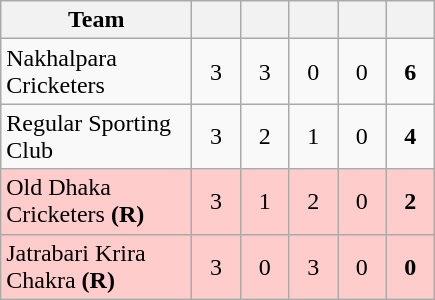<table class="wikitable" style="text-align:center">
<tr>
<th style="width:120px">Team</th>
<th style="width:25px"></th>
<th style="width:25px"></th>
<th style="width:25px"></th>
<th style="width:25px"></th>
<th style="width:25px"></th>
</tr>
<tr>
<td style="text-align:left">Nakhalpara Cricketers</td>
<td>3</td>
<td>3</td>
<td>0</td>
<td>0</td>
<td><strong>6</strong></td>
</tr>
<tr>
<td style="text-align:left">Regular Sporting Club</td>
<td>3</td>
<td>2</td>
<td>1</td>
<td>0</td>
<td><strong>4</strong></td>
</tr>
<tr style="background:#ffcccc;">
<td style="text-align:left">Old Dhaka Cricketers <strong>(R)</strong></td>
<td>3</td>
<td>1</td>
<td>2</td>
<td>0</td>
<td><strong>2</strong></td>
</tr>
<tr style="background:#ffcccc;">
<td style="text-align:left">Jatrabari Krira Chakra <strong>(R)</strong></td>
<td>3</td>
<td>0</td>
<td>3</td>
<td>0</td>
<td><strong>0</strong></td>
</tr>
</table>
